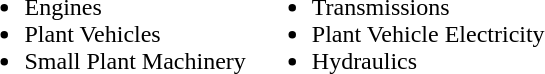<table>
<tr>
<td valign=top><br><ul><li>Engines</li><li>Plant Vehicles</li><li>Small Plant Machinery</li></ul></td>
<td valign=top><br><ul><li>Transmissions</li><li>Plant Vehicle Electricity</li><li>Hydraulics</li></ul></td>
</tr>
</table>
